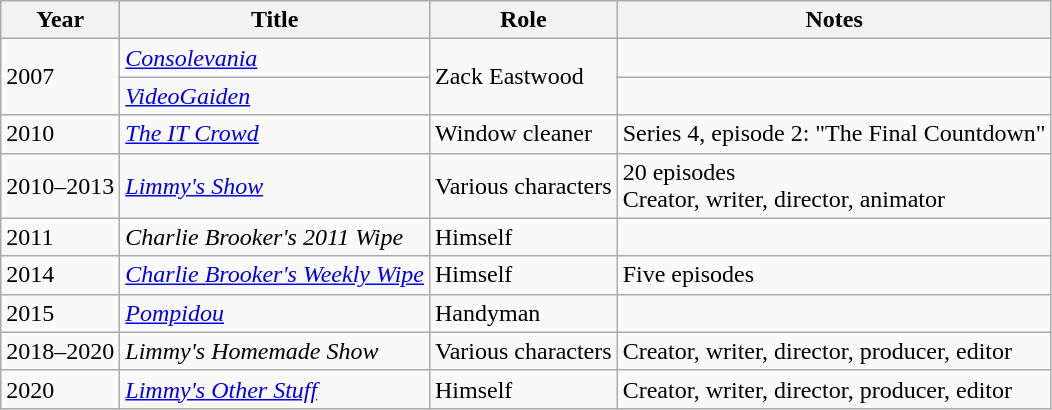<table class = "wikitable sortable">
<tr>
<th>Year</th>
<th>Title</th>
<th>Role</th>
<th class = "unsortable">Notes</th>
</tr>
<tr>
<td rowspan="2">2007</td>
<td><em><a href='#'>Consolevania</a></em></td>
<td rowspan="2">Zack Eastwood</td>
<td></td>
</tr>
<tr>
<td><em><a href='#'>VideoGaiden</a></em></td>
<td></td>
</tr>
<tr>
<td>2010</td>
<td><em><a href='#'>The IT Crowd</a></em></td>
<td>Window cleaner</td>
<td>Series 4, episode 2: "The Final Countdown"</td>
</tr>
<tr>
<td>2010–2013</td>
<td><em><a href='#'>Limmy's Show</a></em></td>
<td>Various characters</td>
<td>20 episodes<br>Creator, writer, director, animator</td>
</tr>
<tr>
<td>2011</td>
<td><em>Charlie Brooker's 2011 Wipe</em></td>
<td>Himself</td>
<td></td>
</tr>
<tr>
<td>2014</td>
<td><em><a href='#'>Charlie Brooker's Weekly Wipe</a></em></td>
<td>Himself</td>
<td>Five episodes</td>
</tr>
<tr>
<td>2015</td>
<td><em><a href='#'>Pompidou</a></em></td>
<td>Handyman</td>
<td></td>
</tr>
<tr>
<td>2018–2020</td>
<td><em>Limmy's Homemade Show</em></td>
<td>Various characters</td>
<td>Creator, writer, director, producer, editor</td>
</tr>
<tr>
<td>2020</td>
<td><em><a href='#'>Limmy's Other Stuff</a></em></td>
<td>Himself</td>
<td>Creator, writer, director, producer, editor</td>
</tr>
</table>
